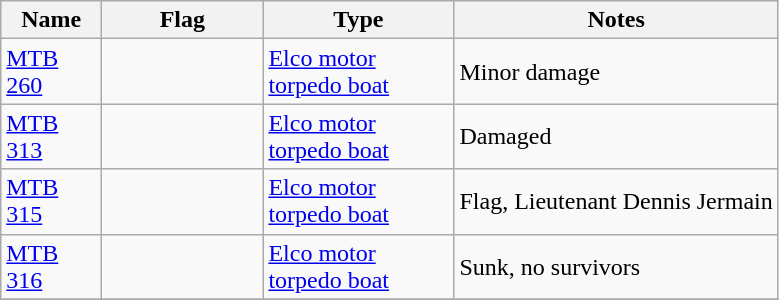<table class="wikitable sortable">
<tr>
<th scope="col" width="60px">Name</th>
<th scope="col" width="100px">Flag</th>
<th scope="col" width="120px">Type</th>
<th>Notes</th>
</tr>
<tr>
<td align="left"><a href='#'>MTB 260</a></td>
<td align="left"></td>
<td align="left"><a href='#'>Elco motor torpedo boat</a></td>
<td align="left">Minor damage</td>
</tr>
<tr>
<td align="left"><a href='#'>MTB 313</a></td>
<td align="left"></td>
<td align="left"><a href='#'>Elco motor torpedo boat</a></td>
<td align="left">Damaged</td>
</tr>
<tr>
<td align="left"><a href='#'>MTB 315</a></td>
<td align="left"></td>
<td align="left"><a href='#'>Elco motor torpedo boat</a></td>
<td align="left">Flag, Lieutenant Dennis Jermain</td>
</tr>
<tr>
<td align="left"><a href='#'>MTB 316</a></td>
<td align="left"></td>
<td align="left"><a href='#'>Elco motor torpedo boat</a></td>
<td align="left">Sunk, no survivors</td>
</tr>
<tr>
</tr>
</table>
